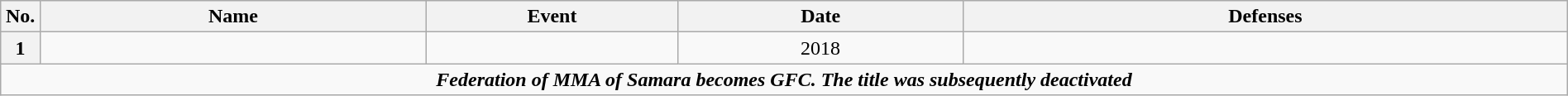<table class="wikitable" width=100%>
<tr>
<th width=1%>No.</th>
<th width=23%>Name</th>
<th width=15%>Event</th>
<th width=17%>Date</th>
<th width=36%>Defenses</th>
</tr>
<tr>
<th>1</th>
<td align=left><br></td>
<td align=center><br></td>
<td align=center> 2018</td>
<td><br></td>
</tr>
<tr>
<td style="text-align:center;" colspan="5"><strong><em>Federation of MMA of Samara becomes GFC. The title was subsequently deactivated</em></strong></td>
</tr>
</table>
